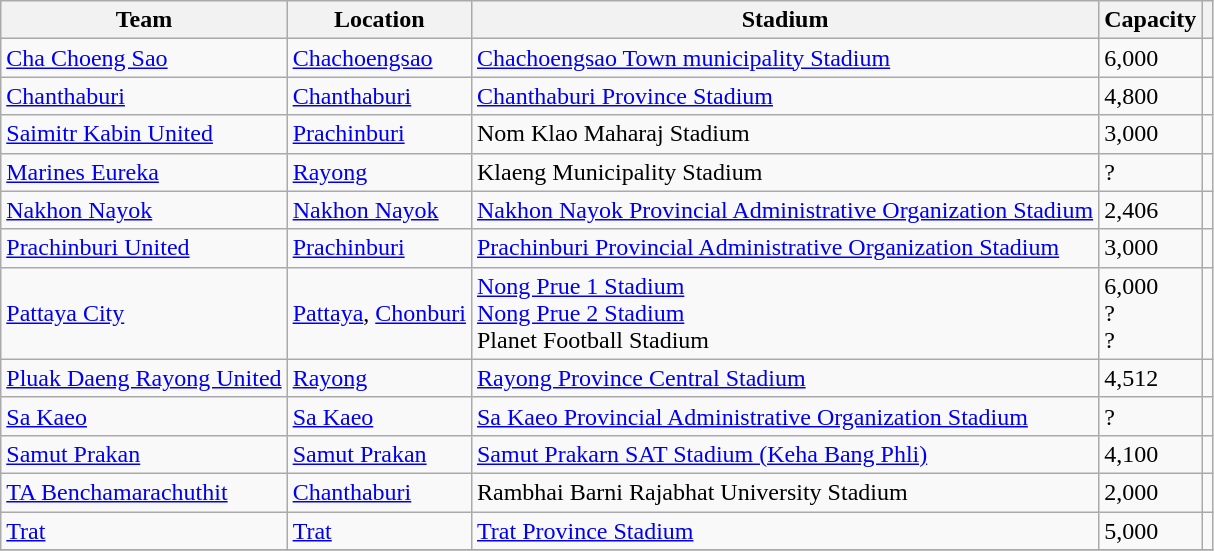<table class="wikitable sortable">
<tr>
<th>Team</th>
<th>Location</th>
<th>Stadium</th>
<th>Capacity</th>
<th class="unsortable"></th>
</tr>
<tr>
<td><a href='#'>Cha Choeng Sao</a></td>
<td><a href='#'>Chachoengsao</a></td>
<td><a href='#'>Chachoengsao Town municipality Stadium</a></td>
<td>6,000</td>
<td></td>
</tr>
<tr>
<td><a href='#'>Chanthaburi</a></td>
<td><a href='#'>Chanthaburi</a></td>
<td><a href='#'>Chanthaburi Province Stadium</a></td>
<td>4,800</td>
<td></td>
</tr>
<tr>
<td><a href='#'>Saimitr Kabin United</a></td>
<td><a href='#'>Prachinburi</a></td>
<td>Nom Klao Maharaj Stadium</td>
<td>3,000</td>
<td></td>
</tr>
<tr>
<td><a href='#'>Marines Eureka</a></td>
<td><a href='#'>Rayong</a></td>
<td>Klaeng Municipality Stadium</td>
<td>?</td>
<td></td>
</tr>
<tr>
<td><a href='#'>Nakhon Nayok</a></td>
<td><a href='#'>Nakhon Nayok</a></td>
<td><a href='#'>Nakhon Nayok Provincial Administrative Organization Stadium</a></td>
<td>2,406</td>
<td></td>
</tr>
<tr>
<td><a href='#'>Prachinburi United</a></td>
<td><a href='#'>Prachinburi</a></td>
<td><a href='#'>Prachinburi Provincial Administrative Organization Stadium</a></td>
<td>3,000</td>
<td></td>
</tr>
<tr>
<td><a href='#'>Pattaya City</a></td>
<td><a href='#'>Pattaya</a>, <a href='#'>Chonburi</a></td>
<td><a href='#'>Nong Prue 1 Stadium</a><br><a href='#'>Nong Prue 2 Stadium</a> <br>
Planet Football Stadium</td>
<td>6,000<br>?<br>?</td>
<td></td>
</tr>
<tr>
<td><a href='#'>Pluak Daeng Rayong United</a></td>
<td><a href='#'>Rayong</a></td>
<td><a href='#'>Rayong Province Central Stadium</a></td>
<td>4,512</td>
<td></td>
</tr>
<tr>
<td><a href='#'>Sa Kaeo</a></td>
<td><a href='#'>Sa Kaeo</a></td>
<td><a href='#'>Sa Kaeo Provincial Administrative Organization Stadium</a></td>
<td>?</td>
<td></td>
</tr>
<tr>
<td><a href='#'>Samut Prakan</a></td>
<td><a href='#'>Samut Prakan</a></td>
<td><a href='#'>Samut Prakarn SAT Stadium (Keha Bang Phli)</a></td>
<td>4,100</td>
<td></td>
</tr>
<tr>
<td><a href='#'>TA Benchamarachuthit</a></td>
<td><a href='#'>Chanthaburi</a></td>
<td>Rambhai Barni Rajabhat University Stadium</td>
<td>2,000</td>
<td></td>
</tr>
<tr>
<td><a href='#'>Trat</a></td>
<td><a href='#'>Trat</a></td>
<td><a href='#'>Trat Province Stadium</a></td>
<td>5,000</td>
<td></td>
</tr>
<tr>
</tr>
</table>
